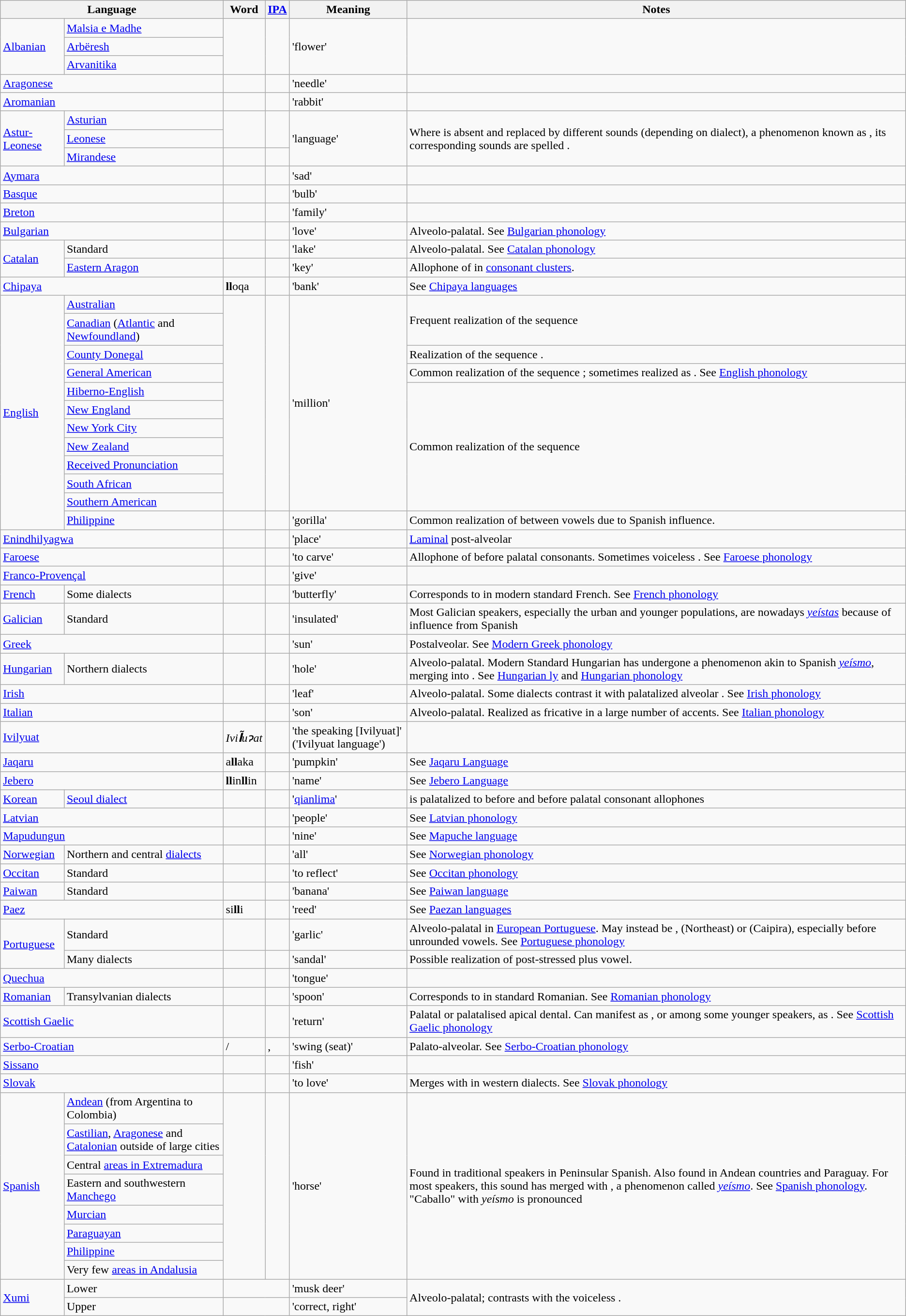<table class="wikitable">
<tr>
<th colspan="2">Language</th>
<th>Word</th>
<th><a href='#'>IPA</a></th>
<th>Meaning</th>
<th>Notes</th>
</tr>
<tr>
<td rowspan=3><a href='#'>Albanian</a></td>
<td><a href='#'>Malsia e Madhe</a></td>
<td rowspan=3></td>
<td rowspan= 3></td>
<td rowspan=3>'flower'</td>
<td rowspan=3></td>
</tr>
<tr>
<td><a href='#'>Arbëresh</a></td>
</tr>
<tr>
<td><a href='#'>Arvanitika</a></td>
</tr>
<tr>
<td colspan=2><a href='#'>Aragonese</a></td>
<td></td>
<td></td>
<td>'needle'</td>
<td></td>
</tr>
<tr>
<td colspan=2><a href='#'>Aromanian</a></td>
<td></td>
<td></td>
<td>'rabbit'</td>
<td></td>
</tr>
<tr>
<td rowspan=3><a href='#'>Astur-Leonese</a></td>
<td><a href='#'>Asturian</a></td>
<td rowspan=2></td>
<td rowspan=2></td>
<td rowspan=3>'language'</td>
<td rowspan=3>Where  is absent and replaced by different sounds (depending on dialect), a phenomenon known as , its corresponding sounds are spelled .</td>
</tr>
<tr>
<td><a href='#'>Leonese</a></td>
</tr>
<tr>
<td><a href='#'>Mirandese</a></td>
<td></td>
<td></td>
</tr>
<tr>
<td colspan=2><a href='#'>Aymara</a></td>
<td></td>
<td></td>
<td>'sad'</td>
<td></td>
</tr>
<tr>
<td colspan=2><a href='#'>Basque</a></td>
<td></td>
<td></td>
<td>'bulb'</td>
<td></td>
</tr>
<tr>
<td colspan=2><a href='#'>Breton</a></td>
<td></td>
<td></td>
<td>'family'</td>
<td></td>
</tr>
<tr>
<td colspan=2><a href='#'>Bulgarian</a></td>
<td></td>
<td></td>
<td>'love'</td>
<td>Alveolo-palatal. See <a href='#'>Bulgarian phonology</a></td>
</tr>
<tr>
<td rowspan=2><a href='#'>Catalan</a></td>
<td>Standard</td>
<td></td>
<td></td>
<td>'lake'</td>
<td>Alveolo-palatal. See <a href='#'>Catalan phonology</a></td>
</tr>
<tr>
<td><a href='#'>Eastern Aragon</a></td>
<td></td>
<td></td>
<td>'key'</td>
<td>Allophone of  in <a href='#'>consonant clusters</a>.</td>
</tr>
<tr>
<td colspan="2"><a href='#'>Chipaya</a></td>
<td><strong>ll</strong>oqa</td>
<td></td>
<td>'bank'</td>
<td>See <a href='#'>Chipaya languages</a></td>
</tr>
<tr>
<td rowspan=12><a href='#'>English</a></td>
<td><a href='#'>Australian</a></td>
<td rowspan=11></td>
<td rowspan=11></td>
<td rowspan=11>'million'</td>
<td rowspan=2>Frequent realization of the sequence </td>
</tr>
<tr>
<td><a href='#'>Canadian</a> (<a href='#'>Atlantic</a> and <a href='#'>Newfoundland</a>)</td>
</tr>
<tr>
<td><a href='#'>County Donegal</a></td>
<td>Realization of the sequence .</td>
</tr>
<tr>
<td><a href='#'>General American</a></td>
<td>Common realization of the sequence ; sometimes realized as . See <a href='#'>English phonology</a></td>
</tr>
<tr>
<td><a href='#'>Hiberno-English</a></td>
<td rowspan=7>Common realization of the sequence </td>
</tr>
<tr>
<td><a href='#'>New England</a></td>
</tr>
<tr>
<td><a href='#'>New York City</a></td>
</tr>
<tr>
<td><a href='#'>New Zealand</a></td>
</tr>
<tr>
<td><a href='#'>Received Pronunciation</a></td>
</tr>
<tr>
<td><a href='#'>South African</a></td>
</tr>
<tr>
<td><a href='#'>Southern American</a></td>
</tr>
<tr>
<td><a href='#'>Philippine</a></td>
<td></td>
<td></td>
<td>'gorilla'</td>
<td>Common realization of  between vowels due to Spanish influence.</td>
</tr>
<tr>
<td colspan=2><a href='#'>Enindhilyagwa</a></td>
<td></td>
<td></td>
<td>'place'</td>
<td><a href='#'>Laminal</a> post-alveolar</td>
</tr>
<tr>
<td colspan=2><a href='#'>Faroese</a></td>
<td></td>
<td></td>
<td>'to carve'</td>
<td>Allophone of  before palatal consonants. Sometimes voiceless . See <a href='#'>Faroese phonology</a></td>
</tr>
<tr>
<td colspan=2><a href='#'>Franco-Provençal</a></td>
<td></td>
<td></td>
<td>'give'</td>
<td></td>
</tr>
<tr>
<td><a href='#'>French</a></td>
<td>Some dialects</td>
<td></td>
<td></td>
<td>'butterfly'</td>
<td>Corresponds to  in modern standard French. See <a href='#'>French phonology</a></td>
</tr>
<tr>
<td><a href='#'>Galician</a></td>
<td>Standard</td>
<td></td>
<td></td>
<td>'insulated'</td>
<td>Most Galician speakers, especially the urban and younger populations, are nowadays <em><a href='#'>yeístas</a></em> because of influence from Spanish</td>
</tr>
<tr>
<td colspan=2><a href='#'>Greek</a></td>
<td></td>
<td></td>
<td>'sun'</td>
<td>Postalveolar. See <a href='#'>Modern Greek phonology</a></td>
</tr>
<tr>
<td><a href='#'>Hungarian</a></td>
<td>Northern dialects</td>
<td></td>
<td></td>
<td>'hole'</td>
<td>Alveolo-palatal. Modern Standard Hungarian has undergone a phenomenon akin to Spanish <em><a href='#'>yeísmo</a></em>, merging  into . See <a href='#'>Hungarian ly</a> and <a href='#'>Hungarian phonology</a></td>
</tr>
<tr>
<td colspan=2><a href='#'>Irish</a></td>
<td></td>
<td></td>
<td>'leaf'</td>
<td>Alveolo-palatal. Some dialects contrast it with palatalized alveolar . See <a href='#'>Irish phonology</a></td>
</tr>
<tr>
<td colspan=2><a href='#'>Italian</a></td>
<td></td>
<td></td>
<td>'son'</td>
<td>Alveolo-palatal. Realized as fricative  in a large number of accents. See <a href='#'>Italian phonology</a></td>
</tr>
<tr>
<td colspan=2><a href='#'>Ivilyuat</a></td>
<td><em>Ivi<strong>l̃</strong>uɂat</em></td>
<td></td>
<td>'the speaking [Ivilyuat]' ('Ivilyuat language')</td>
<td></td>
</tr>
<tr>
<td colspan="2"><a href='#'>Jaqaru</a></td>
<td>a<strong>ll</strong>aka</td>
<td></td>
<td>'pumpkin'</td>
<td>See <a href='#'>Jaqaru Language</a></td>
</tr>
<tr>
<td colspan="2"><a href='#'>Jebero</a></td>
<td><strong>ll</strong>in<strong>ll</strong>in</td>
<td></td>
<td>'name'</td>
<td>See <a href='#'>Jebero Language</a></td>
</tr>
<tr>
<td><a href='#'>Korean</a></td>
<td><a href='#'>Seoul dialect</a></td>
<td></td>
<td></td>
<td>'<a href='#'>qianlima</a>'</td>
<td> is palatalized to  before  and before palatal consonant allophones</td>
</tr>
<tr>
<td colspan=2><a href='#'>Latvian</a></td>
<td></td>
<td></td>
<td>'people'</td>
<td>See <a href='#'>Latvian phonology</a></td>
</tr>
<tr>
<td colspan=2><a href='#'>Mapudungun</a></td>
<td></td>
<td></td>
<td>'nine'</td>
<td>See <a href='#'>Mapuche language</a></td>
</tr>
<tr>
<td><a href='#'>Norwegian</a></td>
<td>Northern and central <a href='#'>dialects</a></td>
<td></td>
<td></td>
<td>'all'</td>
<td>See <a href='#'>Norwegian phonology</a></td>
</tr>
<tr>
<td><a href='#'>Occitan</a></td>
<td>Standard</td>
<td></td>
<td></td>
<td>'to reflect'</td>
<td>See <a href='#'>Occitan phonology</a></td>
</tr>
<tr>
<td><a href='#'>Paiwan</a></td>
<td>Standard</td>
<td></td>
<td></td>
<td>'banana'</td>
<td>See <a href='#'>Paiwan language</a></td>
</tr>
<tr>
<td colspan="2"><a href='#'>Paez</a></td>
<td>si<strong>ll</strong>i</td>
<td></td>
<td>'reed'</td>
<td>See <a href='#'>Paezan languages</a></td>
</tr>
<tr>
<td rowspan=2><a href='#'>Portuguese</a></td>
<td>Standard</td>
<td></td>
<td></td>
<td>'garlic'</td>
<td>Alveolo-palatal in <a href='#'>European Portuguese</a>. May instead be ,  (Northeast) or  (Caipira), especially before unrounded vowels. See <a href='#'>Portuguese phonology</a></td>
</tr>
<tr>
<td>Many dialects</td>
<td></td>
<td></td>
<td>'sandal'</td>
<td>Possible realization of post-stressed  plus vowel.</td>
</tr>
<tr>
<td colspan=2><a href='#'>Quechua</a></td>
<td></td>
<td></td>
<td>'tongue'</td>
<td></td>
</tr>
<tr>
<td><a href='#'>Romanian</a></td>
<td>Transylvanian dialects</td>
<td></td>
<td></td>
<td>'spoon'</td>
<td>Corresponds to  in standard Romanian. See <a href='#'>Romanian phonology</a></td>
</tr>
<tr>
<td colspan=2><a href='#'>Scottish Gaelic</a></td>
<td></td>
<td></td>
<td>'return'</td>
<td>Palatal or palatalised apical dental. Can manifest as , or among some younger speakers, as . See <a href='#'>Scottish Gaelic phonology</a></td>
</tr>
<tr>
<td colspan=2><a href='#'>Serbo-Croatian</a></td>
<td> / </td>
<td>, </td>
<td>'swing (seat)'</td>
<td>Palato-alveolar. See <a href='#'>Serbo-Croatian phonology</a></td>
</tr>
<tr>
<td colspan=2><a href='#'>Sissano</a></td>
<td></td>
<td></td>
<td>'fish'</td>
<td></td>
</tr>
<tr>
<td colspan=2><a href='#'>Slovak</a></td>
<td></td>
<td></td>
<td>'to love'</td>
<td>Merges with  in western dialects. See <a href='#'>Slovak phonology</a></td>
</tr>
<tr>
<td rowspan=8><a href='#'>Spanish</a></td>
<td><a href='#'>Andean</a> (from Argentina to Colombia)</td>
<td rowspan=8></td>
<td rowspan=8></td>
<td rowspan=8>'horse'</td>
<td rowspan=8>Found in traditional speakers in Peninsular Spanish. Also found in Andean countries and Paraguay. For most speakers, this sound has merged with , a phenomenon called <em><a href='#'>yeísmo</a></em>. See <a href='#'>Spanish phonology</a>. "Caballo" with <em>yeísmo</em> is pronounced </td>
</tr>
<tr>
<td><a href='#'>Castilian</a>, <a href='#'>Aragonese</a> and <a href='#'>Catalonian</a> outside of large cities</td>
</tr>
<tr>
<td>Central <a href='#'>areas in Extremadura</a></td>
</tr>
<tr>
<td>Eastern and southwestern <a href='#'>Manchego</a></td>
</tr>
<tr>
<td><a href='#'>Murcian</a></td>
</tr>
<tr>
<td><a href='#'>Paraguayan</a></td>
</tr>
<tr>
<td><a href='#'>Philippine</a> </td>
</tr>
<tr>
<td>Very few <a href='#'>areas in Andalusia</a> </td>
</tr>
<tr>
<td rowspan=2><a href='#'>Xumi</a></td>
<td>Lower</td>
<td colspan=2 align=center></td>
<td>'musk deer'</td>
<td rowspan=2>Alveolo-palatal; contrasts with the voiceless .</td>
</tr>
<tr>
<td>Upper</td>
<td colspan=2 align=center></td>
<td>'correct, right'</td>
</tr>
</table>
